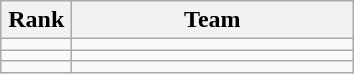<table class=wikitable style="text-align:center;">
<tr>
<th width=40>Rank</th>
<th width=180>Team</th>
</tr>
<tr>
<td></td>
<td align=left></td>
</tr>
<tr>
<td></td>
<td align=left></td>
</tr>
<tr>
<td></td>
<td align=left></td>
</tr>
</table>
